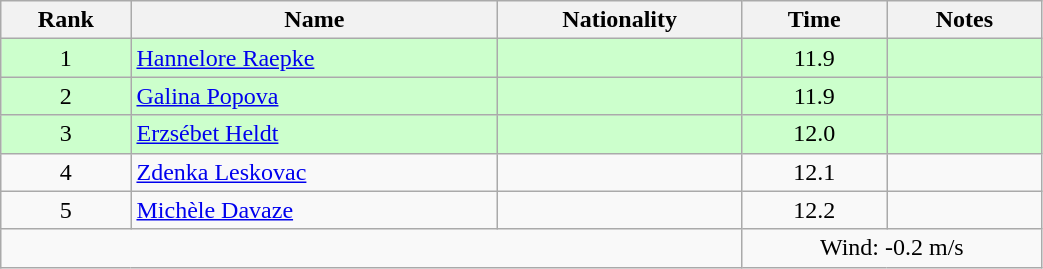<table class="wikitable sortable" style="text-align:center;width: 55%">
<tr>
<th>Rank</th>
<th>Name</th>
<th>Nationality</th>
<th>Time</th>
<th>Notes</th>
</tr>
<tr bgcolor=ccffcc>
<td>1</td>
<td align=left><a href='#'>Hannelore Raepke</a></td>
<td align=left></td>
<td>11.9</td>
<td></td>
</tr>
<tr bgcolor=ccffcc>
<td>2</td>
<td align=left><a href='#'>Galina Popova</a></td>
<td align=left></td>
<td>11.9</td>
<td></td>
</tr>
<tr bgcolor=ccffcc>
<td>3</td>
<td align=left><a href='#'>Erzsébet Heldt</a></td>
<td align=left></td>
<td>12.0</td>
<td></td>
</tr>
<tr>
<td>4</td>
<td align=left><a href='#'>Zdenka Leskovac</a></td>
<td align=left></td>
<td>12.1</td>
<td></td>
</tr>
<tr>
<td>5</td>
<td align=left><a href='#'>Michèle Davaze</a></td>
<td align=left></td>
<td>12.2</td>
<td></td>
</tr>
<tr>
<td colspan="3"></td>
<td colspan="2">Wind: -0.2 m/s</td>
</tr>
</table>
